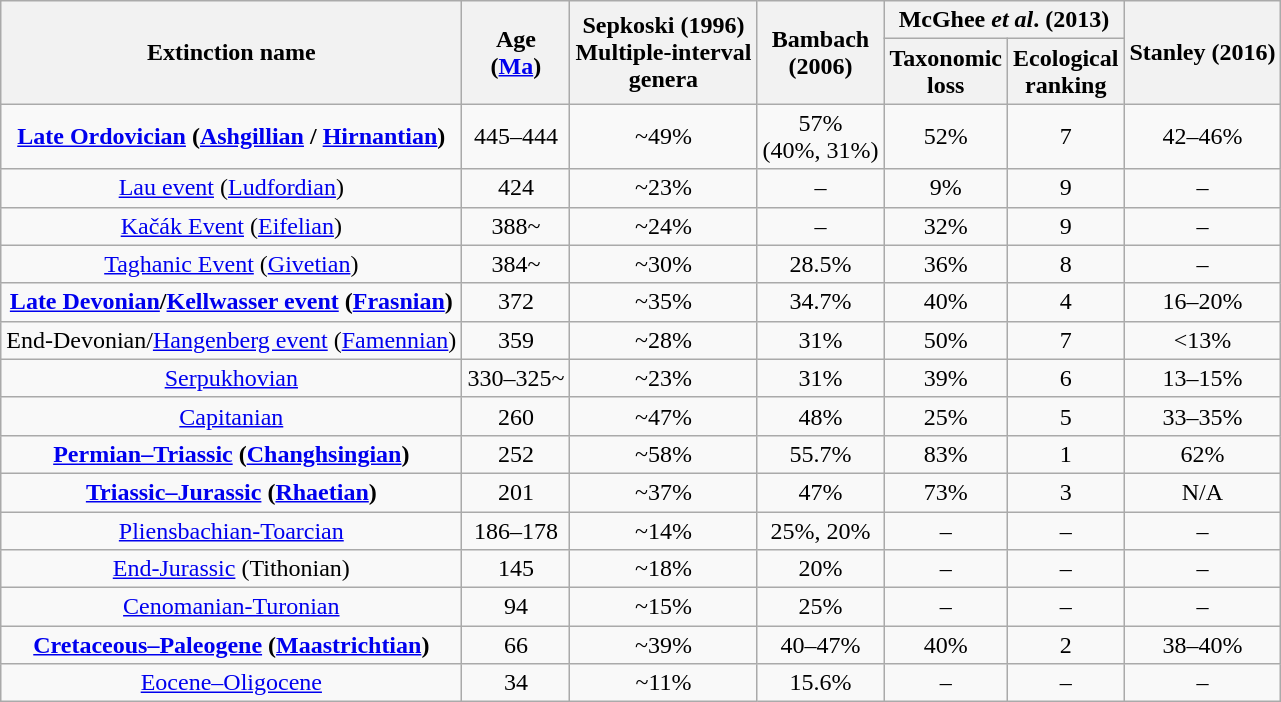<table class="wikitable sortable" style="text-align: center;">
<tr>
<th rowspan=2>Extinction name</th>
<th rowspan=2>Age<br>(<a href='#'>Ma</a>)</th>
<th rowspan=2>Sepkoski (1996)<br>Multiple-interval<br>genera</th>
<th rowspan=2>Bambach<br>(2006)</th>
<th colspan=2>McGhee <em>et al</em>. (2013)</th>
<th rowspan=2>Stanley (2016)</th>
</tr>
<tr>
<th>Taxonomic<br>loss</th>
<th>Ecological<br>ranking</th>
</tr>
<tr>
<td><strong><a href='#'>Late Ordovician</a> (<a href='#'>Ashgillian</a> / <a href='#'>Hirnantian</a>)</strong></td>
<td>445–444</td>
<td>~49%</td>
<td>57%<br>(40%, 31%)</td>
<td>52%</td>
<td>7</td>
<td>42–46%</td>
</tr>
<tr>
<td><a href='#'>Lau event</a> (<a href='#'>Ludfordian</a>)</td>
<td>424</td>
<td>~23%</td>
<td>–</td>
<td>9%</td>
<td>9</td>
<td>–</td>
</tr>
<tr>
<td><a href='#'>Kačák Event</a> (<a href='#'>Eifelian</a>)</td>
<td>388~</td>
<td>~24%</td>
<td>–</td>
<td>32%</td>
<td>9</td>
<td>–</td>
</tr>
<tr>
<td><a href='#'>Taghanic Event</a> (<a href='#'>Givetian</a>)</td>
<td>384~</td>
<td>~30%</td>
<td>28.5%</td>
<td>36%</td>
<td>8</td>
<td>–</td>
</tr>
<tr>
<td><strong><a href='#'>Late Devonian</a>/<a href='#'>Kellwasser event</a> (<a href='#'>Frasnian</a>)</strong></td>
<td>372</td>
<td>~35%</td>
<td>34.7%</td>
<td>40%</td>
<td>4</td>
<td>16–20%</td>
</tr>
<tr>
<td>End-Devonian/<a href='#'>Hangenberg event</a> (<a href='#'>Famennian</a>)</td>
<td>359</td>
<td>~28%</td>
<td>31%</td>
<td>50%</td>
<td>7</td>
<td><13%</td>
</tr>
<tr>
<td><a href='#'>Serpukhovian</a></td>
<td>330–325~</td>
<td>~23%</td>
<td>31%</td>
<td>39%</td>
<td>6</td>
<td>13–15%</td>
</tr>
<tr>
<td><a href='#'>Capitanian</a></td>
<td>260</td>
<td>~47%</td>
<td>48%</td>
<td>25%</td>
<td>5</td>
<td>33–35%</td>
</tr>
<tr>
<td><strong><a href='#'>Permian–Triassic</a> (<a href='#'>Changhsingian</a>)</strong></td>
<td>252</td>
<td>~58%</td>
<td>55.7%</td>
<td>83%</td>
<td>1</td>
<td>62%</td>
</tr>
<tr>
<td><strong><a href='#'>Triassic–Jurassic</a> (<a href='#'>Rhaetian</a>)</strong></td>
<td>201</td>
<td>~37%</td>
<td>47%</td>
<td>73%</td>
<td>3</td>
<td>N/A</td>
</tr>
<tr>
<td><a href='#'>Pliensbachian-Toarcian</a></td>
<td>186–178</td>
<td>~14%</td>
<td>25%, 20%</td>
<td>–</td>
<td>–</td>
<td>–</td>
</tr>
<tr>
<td><a href='#'>End-Jurassic</a> (Tithonian)</td>
<td>145</td>
<td>~18%</td>
<td>20%</td>
<td>–</td>
<td>–</td>
<td>–</td>
</tr>
<tr>
<td><a href='#'>Cenomanian-Turonian</a></td>
<td>94</td>
<td>~15%</td>
<td>25%</td>
<td>–</td>
<td>–</td>
<td>–</td>
</tr>
<tr>
<td><strong><a href='#'>Cretaceous–Paleogene</a> (<a href='#'>Maastrichtian</a>)</strong></td>
<td>66</td>
<td>~39%</td>
<td>40–47%</td>
<td>40%</td>
<td>2</td>
<td>38–40%</td>
</tr>
<tr>
<td><a href='#'>Eocene–Oligocene</a></td>
<td>34</td>
<td>~11%</td>
<td>15.6%</td>
<td>–</td>
<td>–</td>
<td>–</td>
</tr>
</table>
